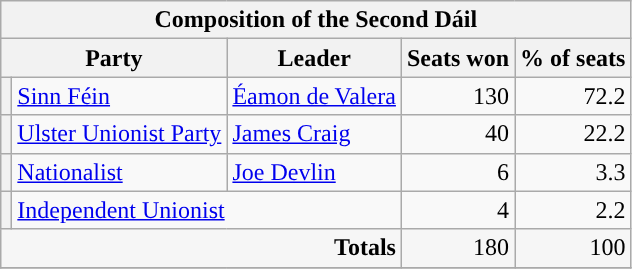<table class="wikitable font-size: 95%;">
<tr>
<th colspan="5">Composition of the Second Dáil</th>
</tr>
<tr>
<th colspan="2">Party</th>
<th>Leader</th>
<th>Seats won</th>
<th>% of seats</th>
</tr>
<tr>
<th style="background-color: "></th>
<td><a href='#'>Sinn Féin</a></td>
<td><a href='#'>Éamon de Valera</a></td>
<td align="right">130</td>
<td align="right">72.2</td>
</tr>
<tr>
<th style="background-color: "></th>
<td><a href='#'>Ulster Unionist Party</a></td>
<td><a href='#'>James Craig</a></td>
<td align="right">40</td>
<td align="right">22.2</td>
</tr>
<tr>
<th style="background-color: "></th>
<td><a href='#'>Nationalist</a></td>
<td><a href='#'>Joe Devlin</a></td>
<td align="right">6</td>
<td align="right">3.3</td>
</tr>
<tr>
<th style="background-color: "></th>
<td colspan="2"><a href='#'>Independent Unionist</a></td>
<td align="right">4</td>
<td align="right">2.2</td>
</tr>
<tr style="background-color:#F6F6F6">
<td colspan="3" align="right"><strong>Totals</strong></td>
<td align="right">180</td>
<td align="right">100</td>
</tr>
<tr>
</tr>
</table>
